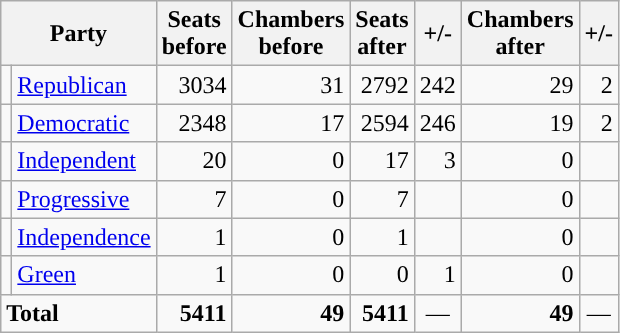<table class="wikitable">
<tr>
<th colspan="2">Party</th>
<th>Seats<br>before</th>
<th>Chambers<br>before</th>
<th>Seats<br>after</th>
<th>+/-</th>
<th>Chambers<br>after</th>
<th>+/-</th>
</tr>
<tr>
<td style="background:"></td>
<td><a href='#'>Republican</a></td>
<td align="right">3034</td>
<td align="right">31</td>
<td align="right">2792</td>
<td align="right"> 242</td>
<td align="right">29</td>
<td align="right"> 2</td>
</tr>
<tr>
<td style="background:"></td>
<td><a href='#'>Democratic</a></td>
<td align="right">2348</td>
<td align="right">17</td>
<td align="right">2594</td>
<td align="right"> 246</td>
<td align="right">19</td>
<td align="right"> 2</td>
</tr>
<tr>
<td style="background:"></td>
<td><a href='#'>Independent</a></td>
<td align="right">20</td>
<td align="right">0</td>
<td align="right">17</td>
<td align="right"> 3</td>
<td align="right">0</td>
<td align="center"></td>
</tr>
<tr>
<td style="background:"></td>
<td><a href='#'>Progressive</a></td>
<td align="right">7</td>
<td align="right">0</td>
<td align="right">7</td>
<td align="center"></td>
<td align="right">0</td>
<td align="center"></td>
</tr>
<tr>
<td style="background:"></td>
<td><a href='#'>Independence</a></td>
<td align="right">1</td>
<td align="right">0</td>
<td align="right">1</td>
<td align="center"></td>
<td align="right">0</td>
<td align="center"></td>
</tr>
<tr>
<td style="background:"></td>
<td><a href='#'>Green</a></td>
<td align="right">1</td>
<td align="right">0</td>
<td align="right">0</td>
<td align="right"> 1</td>
<td align="right">0</td>
<td align="center"></td>
</tr>
<tr>
<td colspan="2"><strong>Total</strong></td>
<td align="right"><strong>5411</strong></td>
<td align="right"><strong>49</strong></td>
<td align="right"><strong>5411</strong></td>
<td align="center">—</td>
<td align="right"><strong>49</strong></td>
<td align="center">—</td>
</tr>
</table>
